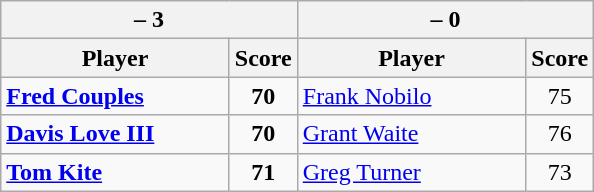<table class=wikitable>
<tr>
<th colspan=2> – 3</th>
<th colspan=2> – 0</th>
</tr>
<tr>
<th width=145>Player</th>
<th>Score</th>
<th width=145>Player</th>
<th>Score</th>
</tr>
<tr>
<td><strong><a href='#'>Fred Couples</a></strong></td>
<td align=center><strong>70</strong></td>
<td><a href='#'>Frank Nobilo</a></td>
<td align=center>75</td>
</tr>
<tr>
<td><strong><a href='#'>Davis Love III</a></strong></td>
<td align=center><strong>70</strong></td>
<td><a href='#'>Grant Waite</a></td>
<td align=center>76</td>
</tr>
<tr>
<td><strong><a href='#'>Tom Kite</a></strong></td>
<td align=center><strong>71</strong></td>
<td><a href='#'>Greg Turner</a></td>
<td align=center>73</td>
</tr>
</table>
